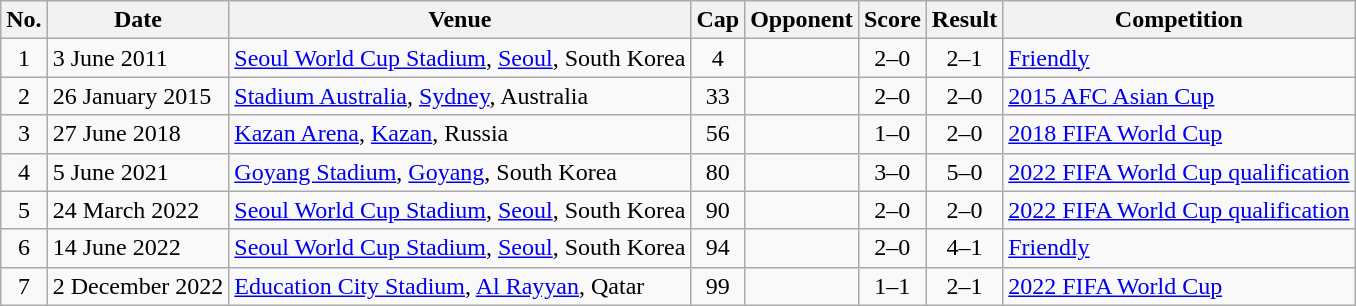<table class="wikitable sortable">
<tr>
<th>No.</th>
<th>Date</th>
<th>Venue</th>
<th>Cap</th>
<th>Opponent</th>
<th>Score</th>
<th>Result</th>
<th>Competition</th>
</tr>
<tr>
<td align="center">1</td>
<td>3 June 2011</td>
<td><a href='#'>Seoul World Cup Stadium</a>, <a href='#'>Seoul</a>, South Korea</td>
<td align="center">4</td>
<td></td>
<td style="text-align:center;">2–0</td>
<td style="text-align:center;">2–1</td>
<td><a href='#'>Friendly</a></td>
</tr>
<tr>
<td align="center">2</td>
<td>26 January 2015</td>
<td><a href='#'>Stadium Australia</a>, <a href='#'>Sydney</a>, Australia</td>
<td align="center">33</td>
<td></td>
<td style="text-align:center;">2–0</td>
<td style="text-align:center;">2–0</td>
<td><a href='#'>2015 AFC Asian Cup</a></td>
</tr>
<tr>
<td align="center">3</td>
<td>27 June 2018</td>
<td><a href='#'>Kazan Arena</a>, <a href='#'>Kazan</a>, Russia</td>
<td align="center">56</td>
<td></td>
<td style="text-align:center;">1–0</td>
<td style="text-align:center;">2–0</td>
<td><a href='#'>2018 FIFA World Cup</a></td>
</tr>
<tr>
<td align="center">4</td>
<td>5 June 2021</td>
<td><a href='#'>Goyang Stadium</a>, <a href='#'>Goyang</a>, South Korea</td>
<td align="center">80</td>
<td></td>
<td style="text-align:center;">3–0</td>
<td style="text-align:center;">5–0</td>
<td><a href='#'>2022 FIFA World Cup qualification</a></td>
</tr>
<tr>
<td align="center">5</td>
<td>24 March 2022</td>
<td><a href='#'>Seoul World Cup Stadium</a>, <a href='#'>Seoul</a>, South Korea</td>
<td align="center">90</td>
<td></td>
<td style="text-align:center;">2–0</td>
<td style="text-align:center;">2–0</td>
<td><a href='#'>2022 FIFA World Cup qualification</a></td>
</tr>
<tr>
<td align="center">6</td>
<td>14 June 2022</td>
<td><a href='#'>Seoul World Cup Stadium</a>, <a href='#'>Seoul</a>, South Korea</td>
<td align="center">94</td>
<td></td>
<td style="text-align:center;">2–0</td>
<td style="text-align:center;">4–1</td>
<td><a href='#'>Friendly</a></td>
</tr>
<tr>
<td align="center">7</td>
<td>2 December 2022</td>
<td><a href='#'>Education City Stadium</a>, <a href='#'>Al Rayyan</a>, Qatar</td>
<td align="center">99</td>
<td></td>
<td style="text-align:center;">1–1</td>
<td style="text-align:center;">2–1</td>
<td><a href='#'>2022 FIFA World Cup</a></td>
</tr>
</table>
